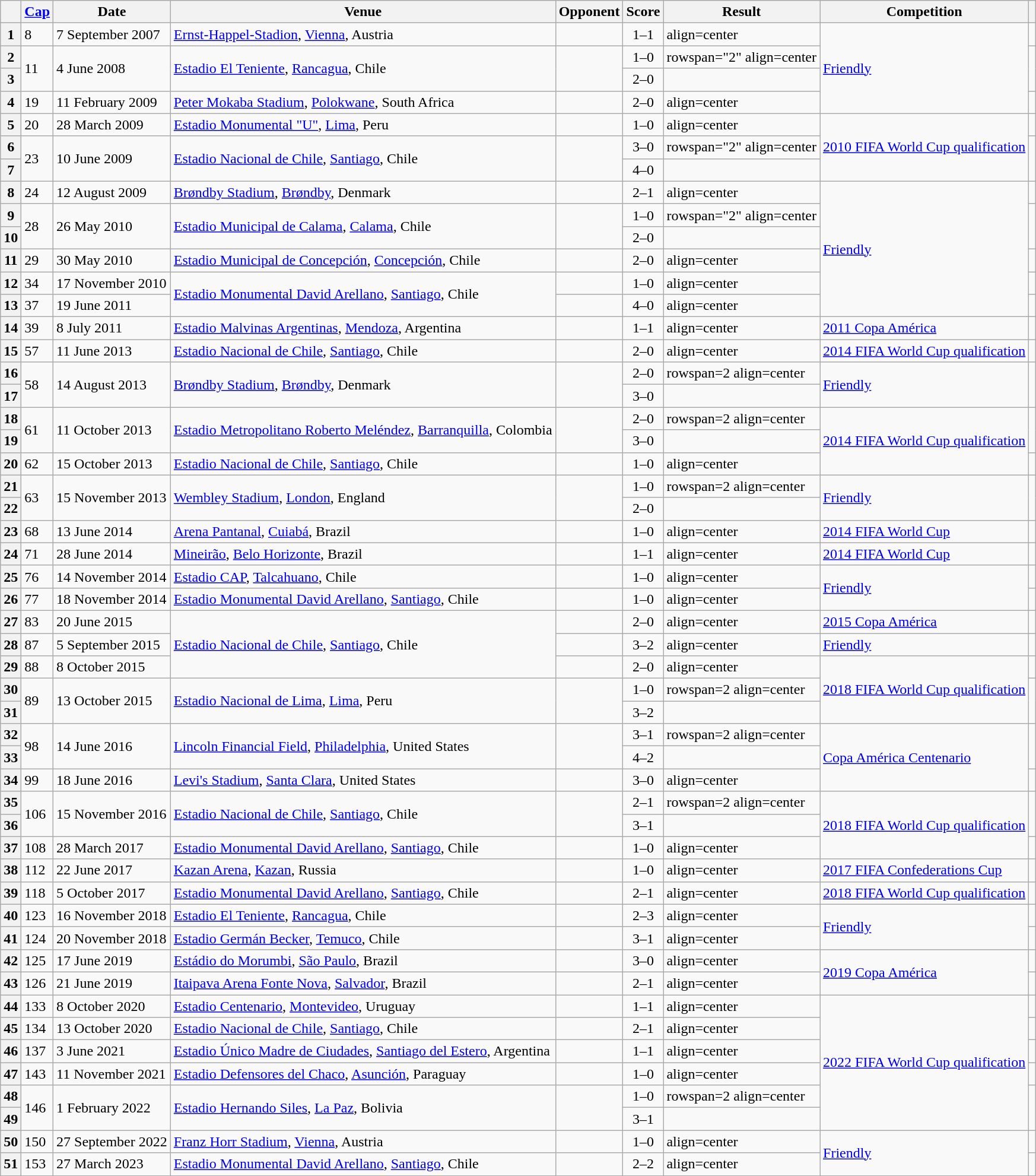<table class="wikitable plainrowheaders sortable">
<tr>
<th scope=col></th>
<th scope=col><a href='#'>Cap</a></th>
<th scope=col>Date</th>
<th scope=col>Venue</th>
<th scope=col>Opponent</th>
<th scope=col>Score</th>
<th scope=col>Result</th>
<th scope=col>Competition</th>
<th scope=col class=unsortable></th>
</tr>
<tr>
<th scope=row>1</th>
<td>8</td>
<td>7 September 2007</td>
<td><a href='#'>Ernst-Happel-Stadion</a>, <a href='#'>Vienna</a>, Austria</td>
<td></td>
<td align=center>1–1</td>
<td>align=center </td>
<td rowspan=4><a href='#'>Friendly</a></td>
<td></td>
</tr>
<tr>
<th scope=row>2</th>
<td rowspan="2">11</td>
<td rowspan="2">4 June 2008</td>
<td rowspan="2"><a href='#'>Estadio El Teniente</a>, <a href='#'>Rancagua</a>, Chile</td>
<td rowspan="2"></td>
<td align=center>1–0</td>
<td>rowspan="2" align=center </td>
<td rowspan="2"></td>
</tr>
<tr>
<th scope=row>3</th>
<td align=center>2–0</td>
</tr>
<tr>
<th scope=row>4</th>
<td>19</td>
<td>11 February 2009</td>
<td><a href='#'>Peter Mokaba Stadium</a>, <a href='#'>Polokwane</a>, South Africa</td>
<td></td>
<td align=center>2–0</td>
<td>align=center </td>
<td></td>
</tr>
<tr>
<th scope=row>5</th>
<td>20</td>
<td>28 March 2009</td>
<td><a href='#'>Estadio Monumental "U"</a>, <a href='#'>Lima</a>, Peru</td>
<td></td>
<td align=center>1–0</td>
<td>align=center </td>
<td rowspan=3><a href='#'>2010 FIFA World Cup qualification</a></td>
<td></td>
</tr>
<tr>
<th scope=row>6</th>
<td rowspan="2">23</td>
<td rowspan="2">10 June 2009</td>
<td rowspan="2"><a href='#'>Estadio Nacional de Chile</a>, <a href='#'>Santiago</a>, Chile</td>
<td rowspan="2"></td>
<td align=center>3–0</td>
<td>rowspan="2" align=center </td>
<td rowspan="2"></td>
</tr>
<tr>
<th scope=row>7</th>
<td align=center>4–0</td>
</tr>
<tr>
<th scope=row>8</th>
<td>24</td>
<td>12 August 2009</td>
<td><a href='#'>Brøndby Stadium</a>, <a href='#'>Brøndby</a>, Denmark</td>
<td></td>
<td align=center>2–1</td>
<td>align=center </td>
<td rowspan=6><a href='#'>Friendly</a></td>
<td></td>
</tr>
<tr>
<th scope=row>9</th>
<td rowspan="2">28</td>
<td rowspan="2">26 May 2010</td>
<td rowspan="2"><a href='#'>Estadio Municipal de Calama</a>, <a href='#'>Calama</a>, Chile</td>
<td rowspan="2"></td>
<td align=center>1–0</td>
<td>rowspan="2" align=center </td>
<td rowspan="2"></td>
</tr>
<tr>
<th scope=row>10</th>
<td align=center>2–0</td>
</tr>
<tr>
<th scope=row>11</th>
<td>29</td>
<td>30 May 2010</td>
<td><a href='#'>Estadio Municipal de Concepción</a>, <a href='#'>Concepción</a>, Chile</td>
<td></td>
<td align=center>2–0</td>
<td>align=center  </td>
<td></td>
</tr>
<tr>
<th scope=row>12</th>
<td>34</td>
<td>17 November 2010</td>
<td rowspan=2><a href='#'>Estadio Monumental David Arellano</a>, <a href='#'>Santiago</a>, Chile</td>
<td></td>
<td align=center>1–0</td>
<td>align=center </td>
<td></td>
</tr>
<tr>
<th scope=row>13</th>
<td>37</td>
<td>19 June 2011</td>
<td></td>
<td align=center>4–0</td>
<td>align=center </td>
<td></td>
</tr>
<tr>
<th scope=row>14</th>
<td>39</td>
<td>8 July 2011</td>
<td><a href='#'>Estadio Malvinas Argentinas</a>, <a href='#'>Mendoza</a>, Argentina</td>
<td></td>
<td align=center>1–1</td>
<td>align=center </td>
<td><a href='#'>2011 Copa América</a></td>
<td></td>
</tr>
<tr>
<th scope=row>15</th>
<td>57</td>
<td>11 June 2013</td>
<td><a href='#'>Estadio Nacional de Chile</a>, <a href='#'>Santiago</a>, Chile</td>
<td></td>
<td align=center>2–0</td>
<td>align=center </td>
<td><a href='#'>2014 FIFA World Cup qualification</a></td>
<td></td>
</tr>
<tr>
<th scope=row>16</th>
<td rowspan="2">58</td>
<td rowspan=2>14 August 2013</td>
<td rowspan=2><a href='#'>Brøndby Stadium</a>, <a href='#'>Brøndby</a>, Denmark</td>
<td rowspan=2></td>
<td align=center>2–0</td>
<td>rowspan=2 align=center </td>
<td rowspan=2><a href='#'>Friendly</a></td>
<td rowspan="2"></td>
</tr>
<tr>
<th scope=row>17</th>
<td align=center>3–0</td>
</tr>
<tr>
<th scope=row>18</th>
<td rowspan="2">61</td>
<td rowspan=2>11 October 2013</td>
<td rowspan=2><a href='#'>Estadio Metropolitano Roberto Meléndez</a>, <a href='#'>Barranquilla</a>, Colombia</td>
<td rowspan=2></td>
<td align=center>2–0</td>
<td>rowspan=2 align=center </td>
<td rowspan=3><a href='#'>2014 FIFA World Cup qualification</a></td>
<td rowspan="2"></td>
</tr>
<tr>
<th scope=row>19</th>
<td align=center>3–0</td>
</tr>
<tr>
<th scope=row>20</th>
<td>62</td>
<td>15 October 2013</td>
<td><a href='#'>Estadio Nacional de Chile</a>, <a href='#'>Santiago</a>, Chile</td>
<td></td>
<td align=center>1–0</td>
<td>align=center </td>
<td></td>
</tr>
<tr>
<th scope=row>21</th>
<td rowspan="2">63</td>
<td rowspan=2>15 November 2013</td>
<td rowspan=2><a href='#'>Wembley Stadium</a>, <a href='#'>London</a>, England</td>
<td rowspan=2></td>
<td align=center>1–0</td>
<td>rowspan=2 align=center </td>
<td rowspan=2><a href='#'>Friendly</a></td>
<td rowspan="2"></td>
</tr>
<tr>
<th scope=row>22</th>
<td align=center>2–0</td>
</tr>
<tr>
<th scope=row>23</th>
<td>68</td>
<td>13 June 2014</td>
<td><a href='#'>Arena Pantanal</a>, <a href='#'>Cuiabá</a>, Brazil</td>
<td></td>
<td align=center>1–0</td>
<td>align=center </td>
<td><a href='#'>2014 FIFA World Cup</a></td>
<td></td>
</tr>
<tr>
<th scope=row>24</th>
<td>71</td>
<td>28 June 2014</td>
<td><a href='#'>Mineirão</a>, <a href='#'>Belo Horizonte</a>, Brazil</td>
<td></td>
<td align=center>1–1</td>
<td>align=center </td>
<td><a href='#'>2014 FIFA World Cup</a></td>
<td></td>
</tr>
<tr>
<th scope=row>25</th>
<td>76</td>
<td>14 November 2014</td>
<td><a href='#'>Estadio CAP</a>, <a href='#'>Talcahuano</a>, Chile</td>
<td></td>
<td align=center>1–0</td>
<td>align=center </td>
<td rowspan=2><a href='#'>Friendly</a></td>
<td></td>
</tr>
<tr>
<th scope=row>26</th>
<td>77</td>
<td>18 November 2014</td>
<td><a href='#'>Estadio Monumental David Arellano</a>, <a href='#'>Santiago</a>, Chile</td>
<td></td>
<td align=center>1–0</td>
<td>align=center </td>
<td></td>
</tr>
<tr>
<th scope=row>27</th>
<td>83</td>
<td>20 June 2015</td>
<td rowspan=3><a href='#'>Estadio Nacional de Chile</a>, <a href='#'>Santiago</a>, Chile</td>
<td></td>
<td align=center>2–0</td>
<td>align=center </td>
<td><a href='#'>2015 Copa América</a></td>
<td></td>
</tr>
<tr>
<th scope=row>28</th>
<td>87</td>
<td>5 September 2015</td>
<td></td>
<td align=center>3–2</td>
<td>align=center </td>
<td><a href='#'>Friendly</a></td>
<td></td>
</tr>
<tr>
<th scope=row>29</th>
<td>88</td>
<td>8 October 2015</td>
<td></td>
<td align=center>2–0</td>
<td>align=center </td>
<td rowspan=3><a href='#'>2018 FIFA World Cup qualification</a></td>
<td></td>
</tr>
<tr>
<th scope=row>30</th>
<td rowspan="2">89</td>
<td rowspan=2>13 October 2015</td>
<td rowspan=2><a href='#'>Estadio Nacional de Lima</a>, <a href='#'>Lima</a>, Peru</td>
<td rowspan=2></td>
<td align=center>1–0</td>
<td>rowspan=2 align=center </td>
<td rowspan="2"></td>
</tr>
<tr>
<th scope=row>31</th>
<td align=center>3–2</td>
</tr>
<tr>
<th scope=row>32</th>
<td rowspan="2">98</td>
<td rowspan=2>14 June 2016</td>
<td rowspan=2><a href='#'>Lincoln Financial Field</a>, <a href='#'>Philadelphia</a>, United States</td>
<td rowspan=2></td>
<td align=center>3–1</td>
<td>rowspan=2 align=center  </td>
<td rowspan=3><a href='#'>Copa América Centenario</a></td>
<td rowspan="2"></td>
</tr>
<tr>
<th scope=row>33</th>
<td align=center>4–2</td>
</tr>
<tr>
<th scope=row>34</th>
<td>99</td>
<td>18 June 2016</td>
<td><a href='#'>Levi's Stadium</a>, <a href='#'>Santa Clara</a>, United States</td>
<td></td>
<td align=center>3–0</td>
<td>align=center </td>
<td></td>
</tr>
<tr>
<th scope=row>35</th>
<td rowspan="2">106</td>
<td rowspan=2>15 November 2016</td>
<td rowspan=2><a href='#'>Estadio Nacional de Chile</a>, <a href='#'>Santiago</a>, Chile</td>
<td rowspan=2></td>
<td align=center>2–1</td>
<td>rowspan=2 align=center </td>
<td rowspan=3><a href='#'>2018 FIFA World Cup qualification</a></td>
<td rowspan="2"></td>
</tr>
<tr>
<th scope=row>36</th>
<td align=center>3–1</td>
</tr>
<tr>
<th scope=row>37</th>
<td>108</td>
<td>28 March 2017</td>
<td><a href='#'>Estadio Monumental David Arellano</a>, <a href='#'>Santiago</a>, Chile</td>
<td></td>
<td align=center>1–0</td>
<td>align=center </td>
<td></td>
</tr>
<tr>
<th scope=row>38</th>
<td>112</td>
<td>22 June 2017</td>
<td><a href='#'>Kazan Arena</a>, <a href='#'>Kazan</a>, Russia</td>
<td></td>
<td align=center>1–0</td>
<td>align=center </td>
<td><a href='#'>2017 FIFA Confederations Cup</a></td>
<td></td>
</tr>
<tr>
<th scope=row>39</th>
<td>118</td>
<td>5 October 2017</td>
<td><a href='#'>Estadio Monumental David Arellano</a>, <a href='#'>Santiago</a>, Chile</td>
<td></td>
<td align=center>2–1</td>
<td>align=center </td>
<td><a href='#'>2018 FIFA World Cup qualification</a></td>
<td></td>
</tr>
<tr>
<th scope=row>40</th>
<td>123</td>
<td>16 November 2018</td>
<td><a href='#'>Estadio El Teniente</a>, <a href='#'>Rancagua</a>, Chile</td>
<td></td>
<td align=center>2–3</td>
<td>align=center </td>
<td rowspan=2><a href='#'>Friendly</a></td>
<td></td>
</tr>
<tr>
<th scope=row>41</th>
<td>124</td>
<td>20 November 2018</td>
<td><a href='#'>Estadio Germán Becker</a>, <a href='#'>Temuco</a>, Chile</td>
<td></td>
<td align=center>3–1</td>
<td>align=center </td>
<td></td>
</tr>
<tr>
<th scope=row>42</th>
<td>125</td>
<td>17 June 2019</td>
<td><a href='#'>Estádio do Morumbi</a>, <a href='#'>São Paulo</a>, Brazil</td>
<td></td>
<td align=center>3–0</td>
<td>align=center </td>
<td rowspan=2><a href='#'>2019 Copa América</a></td>
<td></td>
</tr>
<tr>
<th scope=row>43</th>
<td>126</td>
<td>21 June 2019</td>
<td><a href='#'>Itaipava Arena Fonte Nova</a>, <a href='#'>Salvador</a>, Brazil</td>
<td></td>
<td align=center>2–1</td>
<td>align=center </td>
<td></td>
</tr>
<tr>
<th scope=row>44</th>
<td>133</td>
<td>8 October 2020</td>
<td><a href='#'>Estadio Centenario</a>, <a href='#'>Montevideo</a>, Uruguay</td>
<td></td>
<td align=center>1–1</td>
<td>align=center </td>
<td rowspan=6><a href='#'>2022 FIFA World Cup qualification</a></td>
<td></td>
</tr>
<tr>
<th scope=row>45</th>
<td>134</td>
<td>13 October 2020</td>
<td><a href='#'>Estadio Nacional de Chile</a>, <a href='#'>Santiago</a>, Chile</td>
<td></td>
<td align=center>2–1</td>
<td>align=center </td>
<td></td>
</tr>
<tr>
<th scope=row>46</th>
<td>137</td>
<td>3 June 2021</td>
<td><a href='#'>Estadio Único Madre de Ciudades</a>, <a href='#'>Santiago del Estero</a>, Argentina</td>
<td></td>
<td align=center>1–1</td>
<td>align=center </td>
<td></td>
</tr>
<tr>
<th scope=row>47</th>
<td>143</td>
<td>11 November 2021</td>
<td><a href='#'>Estadio Defensores del Chaco</a>, <a href='#'>Asunción</a>, Paraguay</td>
<td></td>
<td align=center>1–0</td>
<td>align=center </td>
<td></td>
</tr>
<tr>
<th scope=row>48</th>
<td rowspan="2">146</td>
<td rowspan=2>1 February 2022</td>
<td rowspan=2><a href='#'>Estadio Hernando Siles</a>, <a href='#'>La Paz</a>, Bolivia</td>
<td rowspan=2></td>
<td align=center>1–0</td>
<td>rowspan=2 align=center </td>
<td rowspan="2"></td>
</tr>
<tr>
<th scope=row>49</th>
<td align=center>3–1</td>
</tr>
<tr>
<th scope=row>50</th>
<td>150</td>
<td>27 September 2022</td>
<td><a href='#'>Franz Horr Stadium</a>, <a href='#'>Vienna</a>, Austria</td>
<td></td>
<td align=center>1–0</td>
<td>align=center </td>
<td rowspan=2><a href='#'>Friendly</a></td>
<td></td>
</tr>
<tr>
<th scope=row>51</th>
<td>153</td>
<td>27 March 2023</td>
<td><a href='#'>Estadio Monumental David Arellano</a>, <a href='#'>Santiago</a>, Chile</td>
<td></td>
<td align=center>2–2</td>
<td>align=center </td>
<td></td>
</tr>
</table>
